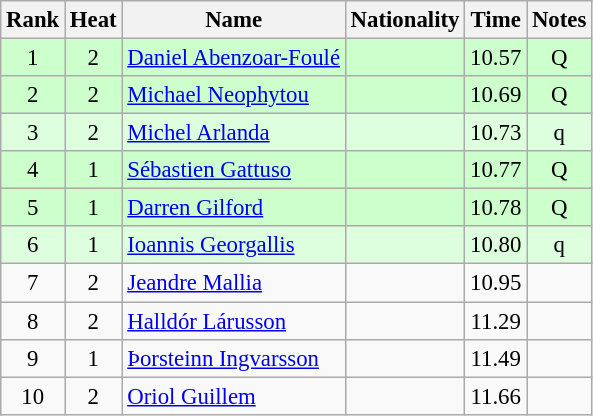<table class="wikitable sortable" style="text-align:center; font-size:95%">
<tr>
<th>Rank</th>
<th>Heat</th>
<th>Name</th>
<th>Nationality</th>
<th>Time</th>
<th>Notes</th>
</tr>
<tr bgcolor=ccffcc>
<td>1</td>
<td>2</td>
<td align=left><a href='#'>Daniel Abenzoar-Foulé</a></td>
<td align=left></td>
<td>10.57</td>
<td>Q</td>
</tr>
<tr bgcolor=ccffcc>
<td>2</td>
<td>2</td>
<td align=left><a href='#'>Michael Neophytou</a></td>
<td align=left></td>
<td>10.69</td>
<td>Q</td>
</tr>
<tr bgcolor=ddffdd>
<td>3</td>
<td>2</td>
<td align=left><a href='#'>Michel Arlanda</a></td>
<td align=left></td>
<td>10.73</td>
<td>q</td>
</tr>
<tr bgcolor=ccffcc>
<td>4</td>
<td>1</td>
<td align=left><a href='#'>Sébastien Gattuso</a></td>
<td align=left></td>
<td>10.77</td>
<td>Q</td>
</tr>
<tr bgcolor=ccffcc>
<td>5</td>
<td>1</td>
<td align=left><a href='#'>Darren Gilford</a></td>
<td align=left></td>
<td>10.78</td>
<td>Q</td>
</tr>
<tr bgcolor=ddffdd>
<td>6</td>
<td>1</td>
<td align=left><a href='#'>Ioannis Georgallis</a></td>
<td align=left></td>
<td>10.80</td>
<td>q</td>
</tr>
<tr>
<td>7</td>
<td>2</td>
<td align=left><a href='#'>Jeandre Mallia</a></td>
<td align=left></td>
<td>10.95</td>
<td></td>
</tr>
<tr>
<td>8</td>
<td>2</td>
<td align=left><a href='#'>Halldór Lárusson</a></td>
<td align=left></td>
<td>11.29</td>
<td></td>
</tr>
<tr>
<td>9</td>
<td>1</td>
<td align=left><a href='#'>Þorsteinn Ingvarsson</a></td>
<td align=left></td>
<td>11.49</td>
<td></td>
</tr>
<tr>
<td>10</td>
<td>2</td>
<td align=left><a href='#'>Oriol Guillem</a></td>
<td align=left></td>
<td>11.66</td>
<td></td>
</tr>
</table>
